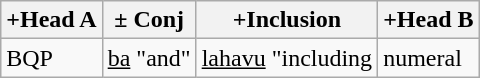<table class="wikitable">
<tr>
<th>+Head A</th>
<th>± Conj</th>
<th>+Inclusion</th>
<th>+Head B</th>
</tr>
<tr>
<td>BQP</td>
<td><u>ba</u> "and"</td>
<td><u>lahavu</u> "including</td>
<td>numeral</td>
</tr>
</table>
